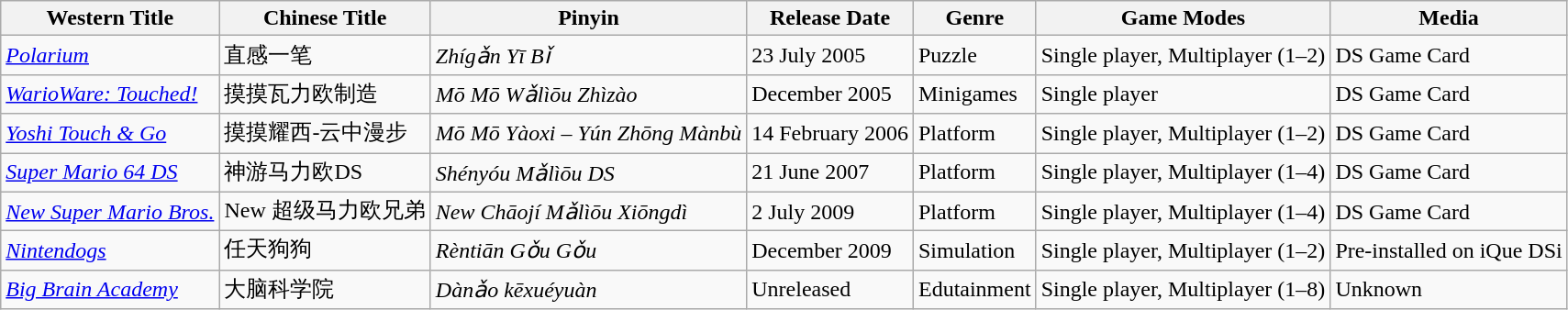<table class="wikitable">
<tr>
<th>Western Title</th>
<th>Chinese Title</th>
<th>Pinyin</th>
<th>Release Date</th>
<th>Genre</th>
<th>Game Modes</th>
<th>Media</th>
</tr>
<tr>
<td><em><a href='#'>Polarium</a></em></td>
<td>直感一笔</td>
<td><em>Zhígǎn Yī Bǐ</em></td>
<td>23 July 2005</td>
<td>Puzzle</td>
<td>Single player, Multiplayer (1–2)</td>
<td>DS Game Card</td>
</tr>
<tr>
<td><em><a href='#'>WarioWare: Touched!</a></em></td>
<td>摸摸瓦力欧制造</td>
<td><em>Mō Mō Wǎlìōu Zhìzào</em></td>
<td>December 2005</td>
<td>Minigames</td>
<td>Single player</td>
<td>DS Game Card</td>
</tr>
<tr>
<td><em><a href='#'>Yoshi Touch & Go</a></em></td>
<td>摸摸耀西-云中漫步</td>
<td><em>Mō Mō Yàoxi – Yún Zhōng Mànbù</em></td>
<td>14 February 2006</td>
<td>Platform</td>
<td>Single player, Multiplayer (1–2)</td>
<td>DS Game Card</td>
</tr>
<tr>
<td><em><a href='#'>Super Mario 64 DS</a></em></td>
<td>神游马力欧DS</td>
<td><em>Shényóu Mǎlìōu DS</em></td>
<td>21 June 2007</td>
<td>Platform</td>
<td>Single player, Multiplayer (1–4)</td>
<td>DS Game Card</td>
</tr>
<tr>
<td><em><a href='#'>New Super Mario Bros.</a></em></td>
<td>New 超级马力欧兄弟</td>
<td><em>New Chāojí Mǎlìōu Xiōngdì</em></td>
<td>2 July 2009</td>
<td>Platform</td>
<td>Single player, Multiplayer (1–4)</td>
<td>DS Game Card</td>
</tr>
<tr>
<td><em><a href='#'>Nintendogs</a></em></td>
<td>任天狗狗</td>
<td><em>Rèntiān Gǒu Gǒu</em></td>
<td>December 2009</td>
<td>Simulation</td>
<td>Single player, Multiplayer (1–2)</td>
<td>Pre-installed on iQue DSi</td>
</tr>
<tr>
<td><em><a href='#'>Big Brain Academy</a></em></td>
<td>大脑科学院</td>
<td><em>Dànǎo kēxuéyuàn</em></td>
<td>Unreleased</td>
<td>Edutainment</td>
<td>Single player, Multiplayer (1–8)</td>
<td>Unknown</td>
</tr>
</table>
